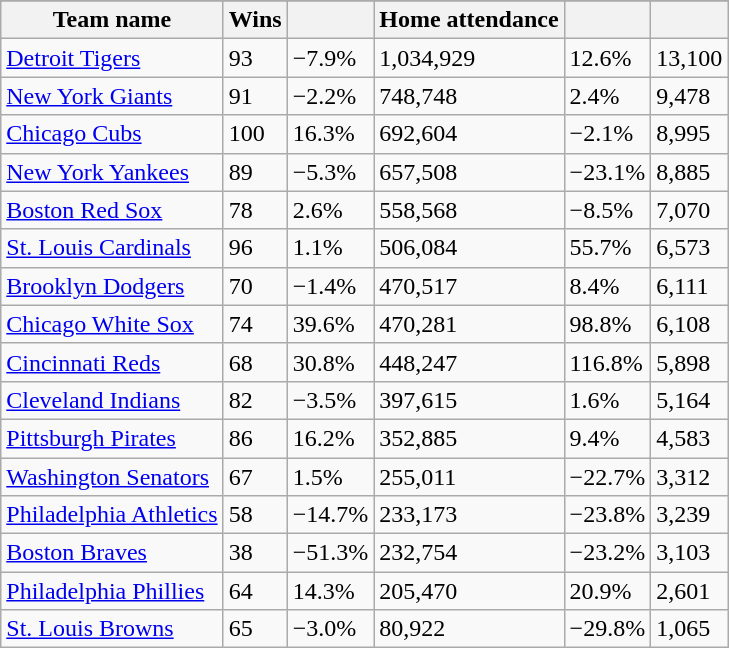<table class="wikitable sortable">
<tr style="text-align:center; font-size:larger;">
</tr>
<tr>
<th>Team name</th>
<th>Wins</th>
<th></th>
<th>Home attendance</th>
<th></th>
<th></th>
</tr>
<tr>
<td><a href='#'>Detroit Tigers</a></td>
<td>93</td>
<td>−7.9%</td>
<td>1,034,929</td>
<td>12.6%</td>
<td>13,100</td>
</tr>
<tr>
<td><a href='#'>New York Giants</a></td>
<td>91</td>
<td>−2.2%</td>
<td>748,748</td>
<td>2.4%</td>
<td>9,478</td>
</tr>
<tr>
<td><a href='#'>Chicago Cubs</a></td>
<td>100</td>
<td>16.3%</td>
<td>692,604</td>
<td>−2.1%</td>
<td>8,995</td>
</tr>
<tr>
<td><a href='#'>New York Yankees</a></td>
<td>89</td>
<td>−5.3%</td>
<td>657,508</td>
<td>−23.1%</td>
<td>8,885</td>
</tr>
<tr>
<td><a href='#'>Boston Red Sox</a></td>
<td>78</td>
<td>2.6%</td>
<td>558,568</td>
<td>−8.5%</td>
<td>7,070</td>
</tr>
<tr>
<td><a href='#'>St. Louis Cardinals</a></td>
<td>96</td>
<td>1.1%</td>
<td>506,084</td>
<td>55.7%</td>
<td>6,573</td>
</tr>
<tr>
<td><a href='#'>Brooklyn Dodgers</a></td>
<td>70</td>
<td>−1.4%</td>
<td>470,517</td>
<td>8.4%</td>
<td>6,111</td>
</tr>
<tr>
<td><a href='#'>Chicago White Sox</a></td>
<td>74</td>
<td>39.6%</td>
<td>470,281</td>
<td>98.8%</td>
<td>6,108</td>
</tr>
<tr>
<td><a href='#'>Cincinnati Reds</a></td>
<td>68</td>
<td>30.8%</td>
<td>448,247</td>
<td>116.8%</td>
<td>5,898</td>
</tr>
<tr>
<td><a href='#'>Cleveland Indians</a></td>
<td>82</td>
<td>−3.5%</td>
<td>397,615</td>
<td>1.6%</td>
<td>5,164</td>
</tr>
<tr>
<td><a href='#'>Pittsburgh Pirates</a></td>
<td>86</td>
<td>16.2%</td>
<td>352,885</td>
<td>9.4%</td>
<td>4,583</td>
</tr>
<tr>
<td><a href='#'>Washington Senators</a></td>
<td>67</td>
<td>1.5%</td>
<td>255,011</td>
<td>−22.7%</td>
<td>3,312</td>
</tr>
<tr>
<td><a href='#'>Philadelphia Athletics</a></td>
<td>58</td>
<td>−14.7%</td>
<td>233,173</td>
<td>−23.8%</td>
<td>3,239</td>
</tr>
<tr>
<td><a href='#'>Boston Braves</a></td>
<td>38</td>
<td>−51.3%</td>
<td>232,754</td>
<td>−23.2%</td>
<td>3,103</td>
</tr>
<tr>
<td><a href='#'>Philadelphia Phillies</a></td>
<td>64</td>
<td>14.3%</td>
<td>205,470</td>
<td>20.9%</td>
<td>2,601</td>
</tr>
<tr>
<td><a href='#'>St. Louis Browns</a></td>
<td>65</td>
<td>−3.0%</td>
<td>80,922</td>
<td>−29.8%</td>
<td>1,065</td>
</tr>
</table>
